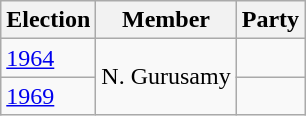<table class="wikitable sortable">
<tr>
<th>Election</th>
<th>Member</th>
<th colspan=2>Party</th>
</tr>
<tr>
<td><a href='#'>1964</a></td>
<td rowspan=2>N. Gurusamy</td>
<td></td>
</tr>
<tr>
<td><a href='#'>1969</a></td>
<td></td>
</tr>
</table>
